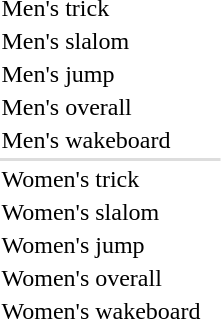<table>
<tr>
<td>Men's trick</td>
<td></td>
<td></td>
<td></td>
</tr>
<tr>
<td>Men's slalom</td>
<td></td>
<td></td>
<td></td>
</tr>
<tr>
<td>Men's jump</td>
<td></td>
<td></td>
<td></td>
</tr>
<tr>
<td>Men's overall</td>
<td></td>
<td></td>
<td></td>
</tr>
<tr>
<td>Men's wakeboard</td>
<td></td>
<td></td>
<td></td>
</tr>
<tr bgcolor=#dddddd>
<td colspan=4></td>
</tr>
<tr>
<td>Women's trick</td>
<td></td>
<td></td>
<td></td>
</tr>
<tr>
<td>Women's slalom</td>
<td></td>
<td></td>
<td></td>
</tr>
<tr>
<td>Women's jump</td>
<td></td>
<td></td>
<td></td>
</tr>
<tr>
<td>Women's overall</td>
<td></td>
<td></td>
<td></td>
</tr>
<tr>
<td>Women's wakeboard</td>
<td></td>
<td></td>
<td></td>
</tr>
</table>
